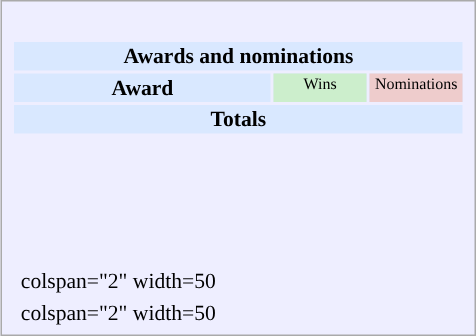<table class="infobox" style="width:22em; text-align:left; font-size:90%; vertical-align:middle; background:#eef;">
<tr style="background:white;">
</tr>
<tr>
<td colspan="3"><br><table class="collapsible collapsed" style="width:100%;">
<tr>
<th colspan="3" style="background:#d9e8ff; text-align:center;">Awards and nominations</th>
</tr>
<tr style="background:#d9e8ff; text-align:center;">
<th style="vertical-align: middle;">Award</th>
<td style="background:#cec; font-size:8pt; width:60px;">Wins</td>
<td style="background:#ecc; font-size:8pt; width:60px;">Nominations</td>
</tr>
<tr style="background:#d9e8ff;">
<td colspan="3" style="text-align:center;"><strong>Totals</strong></td>
</tr>
<tr>
<td style="text-align:center;"><br></td>
<td></td>
<td></td>
</tr>
<tr>
<td style="text-align:center;"><br></td>
<td></td>
<td></td>
</tr>
<tr>
<td style="text-align:center;"><br></td>
<td></td>
<td></td>
</tr>
<tr>
<td style="text-align:center;"><br></td>
<td></td>
<td></td>
</tr>
</table>
</td>
</tr>
<tr>
<td></td>
<td>colspan="2" width=50 </td>
</tr>
<tr>
<td></td>
<td>colspan="2" width=50 </td>
</tr>
</table>
